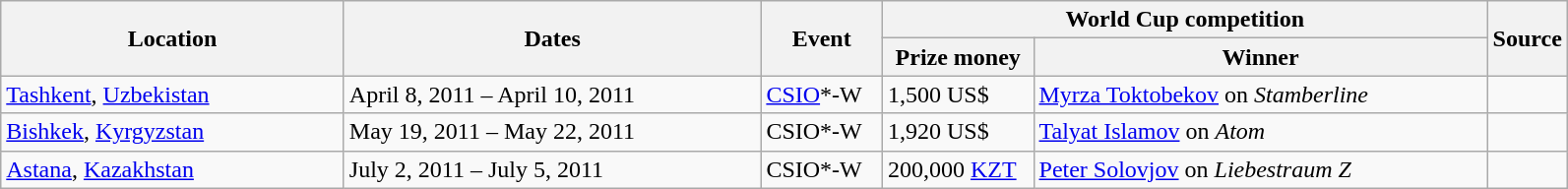<table class="wikitable">
<tr>
<th rowspan=2 width=225>Location</th>
<th rowspan=2 width=275>Dates</th>
<th rowspan=2 width=75>Event</th>
<th colspan=2>World Cup competition</th>
<th rowspan=2>Source</th>
</tr>
<tr>
<th width=95>Prize money</th>
<th width=300>Winner</th>
</tr>
<tr>
<td> <a href='#'>Tashkent</a>, <a href='#'>Uzbekistan</a></td>
<td>April 8, 2011 – April 10, 2011</td>
<td><a href='#'>CSIO</a>*-W</td>
<td>1,500 US$</td>
<td> <a href='#'>Myrza Toktobekov</a> on <em>Stamberline</em></td>
<td></td>
</tr>
<tr>
<td> <a href='#'>Bishkek</a>, <a href='#'>Kyrgyzstan</a></td>
<td>May 19, 2011 – May 22, 2011</td>
<td>CSIO*-W</td>
<td>1,920 US$</td>
<td> <a href='#'>Talyat Islamov</a> on <em>Atom</em></td>
<td></td>
</tr>
<tr>
<td> <a href='#'>Astana</a>, <a href='#'>Kazakhstan</a></td>
<td>July 2, 2011 – July 5, 2011</td>
<td>CSIO*-W</td>
<td>200,000 <a href='#'>KZT</a></td>
<td> <a href='#'>Peter Solovjov</a> on <em>Liebestraum Z</em></td>
<td></td>
</tr>
</table>
